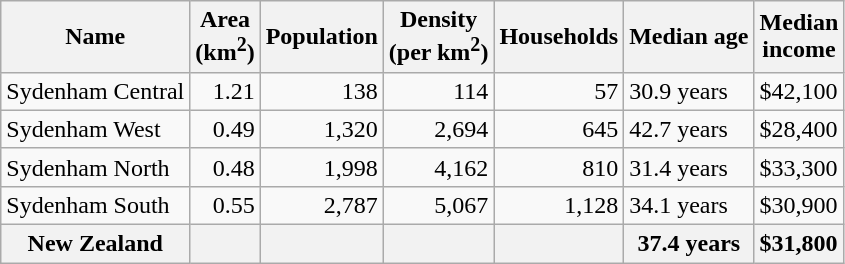<table class="wikitable">
<tr>
<th>Name</th>
<th>Area<br>(km<sup>2</sup>)</th>
<th>Population</th>
<th>Density<br>(per km<sup>2</sup>)</th>
<th>Households</th>
<th>Median age</th>
<th>Median<br>income</th>
</tr>
<tr>
<td>Sydenham Central</td>
<td style="text-align:right;">1.21</td>
<td style="text-align:right;">138</td>
<td style="text-align:right;">114</td>
<td style="text-align:right;">57</td>
<td>30.9 years</td>
<td>$42,100</td>
</tr>
<tr>
<td>Sydenham West</td>
<td style="text-align:right;">0.49</td>
<td style="text-align:right;">1,320</td>
<td style="text-align:right;">2,694</td>
<td style="text-align:right;">645</td>
<td>42.7 years</td>
<td>$28,400</td>
</tr>
<tr>
<td>Sydenham North</td>
<td style="text-align:right;">0.48</td>
<td style="text-align:right;">1,998</td>
<td style="text-align:right;">4,162</td>
<td style="text-align:right;">810</td>
<td>31.4 years</td>
<td>$33,300</td>
</tr>
<tr>
<td>Sydenham South</td>
<td style="text-align:right;">0.55</td>
<td style="text-align:right;">2,787</td>
<td style="text-align:right;">5,067</td>
<td style="text-align:right;">1,128</td>
<td>34.1 years</td>
<td>$30,900</td>
</tr>
<tr>
<th>New Zealand</th>
<th></th>
<th></th>
<th></th>
<th></th>
<th>37.4 years</th>
<th style="text-align:left;">$31,800</th>
</tr>
</table>
